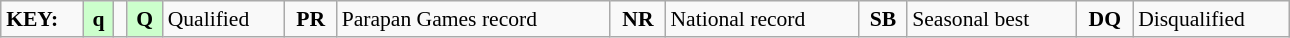<table class="wikitable" style="margin:0.5em auto; font-size:90%;position:relative;" width=68%>
<tr>
<td><strong>KEY:</strong></td>
<td bgcolor=ccffcc align=center><strong>q</strong></td>
<td></td>
<td bgcolor=ccffcc align=center><strong>Q</strong></td>
<td>Qualified</td>
<td align=center><strong>PR</strong></td>
<td>Parapan Games record</td>
<td align=center><strong>NR</strong></td>
<td>National record</td>
<td align=center><strong>SB</strong></td>
<td>Seasonal best</td>
<td align=center><strong>DQ</strong></td>
<td>Disqualified</td>
</tr>
</table>
